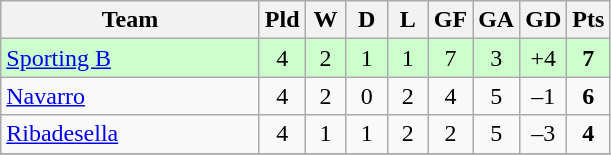<table class="wikitable" style="text-align: center;">
<tr>
<th width=165>Team</th>
<th width=20>Pld</th>
<th width=20>W</th>
<th width=20>D</th>
<th width=20>L</th>
<th width=20>GF</th>
<th width=20>GA</th>
<th width=20>GD</th>
<th width=20>Pts</th>
</tr>
<tr bgcolor=#ccffcc>
<td align=left><a href='#'>Sporting B</a></td>
<td>4</td>
<td>2</td>
<td>1</td>
<td>1</td>
<td>7</td>
<td>3</td>
<td>+4</td>
<td><strong>7</strong></td>
</tr>
<tr>
<td align=left><a href='#'>Navarro</a></td>
<td>4</td>
<td>2</td>
<td>0</td>
<td>2</td>
<td>4</td>
<td>5</td>
<td>–1</td>
<td><strong>6</strong></td>
</tr>
<tr>
<td align=left><a href='#'>Ribadesella</a></td>
<td>4</td>
<td>1</td>
<td>1</td>
<td>2</td>
<td>2</td>
<td>5</td>
<td>–3</td>
<td><strong>4</strong></td>
</tr>
<tr>
</tr>
</table>
